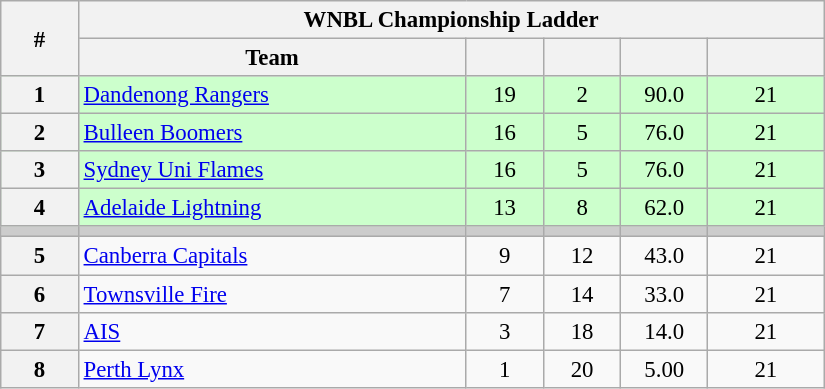<table class="wikitable" width="43.5%" style="font-size:95%; text-align:center">
<tr>
<th width="5%" rowspan=2>#</th>
<th colspan="6" align="center"><strong>WNBL Championship Ladder</strong></th>
</tr>
<tr>
<th width="25%">Team</th>
<th width="5%"></th>
<th width="5%"></th>
<th width="5%"></th>
<th width="7.5%"></th>
</tr>
<tr style="background-color:#CCFFCC">
<th>1</th>
<td style="text-align:left;"><a href='#'>Dandenong Rangers</a></td>
<td>19</td>
<td>2</td>
<td>90.0</td>
<td>21</td>
</tr>
<tr style="background-color:#CCFFCC">
<th>2</th>
<td style="text-align:left;"><a href='#'>Bulleen Boomers</a></td>
<td>16</td>
<td>5</td>
<td>76.0</td>
<td>21</td>
</tr>
<tr style="background-color:#CCFFCC">
<th>3</th>
<td style="text-align:left;"><a href='#'>Sydney Uni Flames</a></td>
<td>16</td>
<td>5</td>
<td>76.0</td>
<td>21</td>
</tr>
<tr style="background-color:#CCFFCC">
<th>4</th>
<td style="text-align:left;"><a href='#'>Adelaide Lightning</a></td>
<td>13</td>
<td>8</td>
<td>62.0</td>
<td>21</td>
</tr>
<tr style="background-color:#cccccc;">
<td></td>
<td></td>
<td></td>
<td></td>
<td></td>
<td></td>
</tr>
<tr>
<th>5</th>
<td style="text-align:left;"><a href='#'>Canberra Capitals</a></td>
<td>9</td>
<td>12</td>
<td>43.0</td>
<td>21</td>
</tr>
<tr>
<th>6</th>
<td style="text-align:left;"><a href='#'>Townsville Fire</a></td>
<td>7</td>
<td>14</td>
<td>33.0</td>
<td>21</td>
</tr>
<tr>
<th>7</th>
<td style="text-align:left;"><a href='#'>AIS</a></td>
<td>3</td>
<td>18</td>
<td>14.0</td>
<td>21</td>
</tr>
<tr>
<th>8</th>
<td style="text-align:left;"><a href='#'>Perth Lynx</a></td>
<td>1</td>
<td>20</td>
<td>5.00</td>
<td>21</td>
</tr>
</table>
